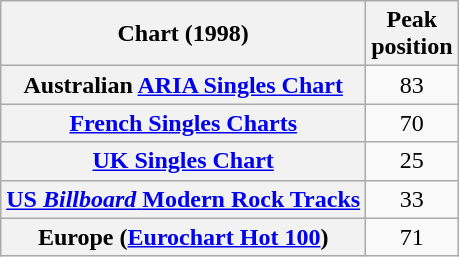<table class="wikitable sortable plainrowheaders" style="text-align:center;">
<tr>
<th scope="col">Chart (1998)</th>
<th scope="col">Peak<br>position</th>
</tr>
<tr>
<th scope="row">Australian <a href='#'>ARIA Singles Chart</a></th>
<td style="text-align:center;">83</td>
</tr>
<tr>
<th scope="row"><a href='#'>French Singles Charts</a></th>
<td style="text-align:center;">70</td>
</tr>
<tr>
<th scope="row"><a href='#'>UK Singles Chart</a></th>
<td style="text-align:center;">25</td>
</tr>
<tr>
<th scope="row"><a href='#'>US <em>Billboard</em> Modern Rock Tracks</a></th>
<td style="text-align:center;">33</td>
</tr>
<tr>
<th scope="row">Europe (<a href='#'>Eurochart Hot 100</a>)</th>
<td>71</td>
</tr>
</table>
